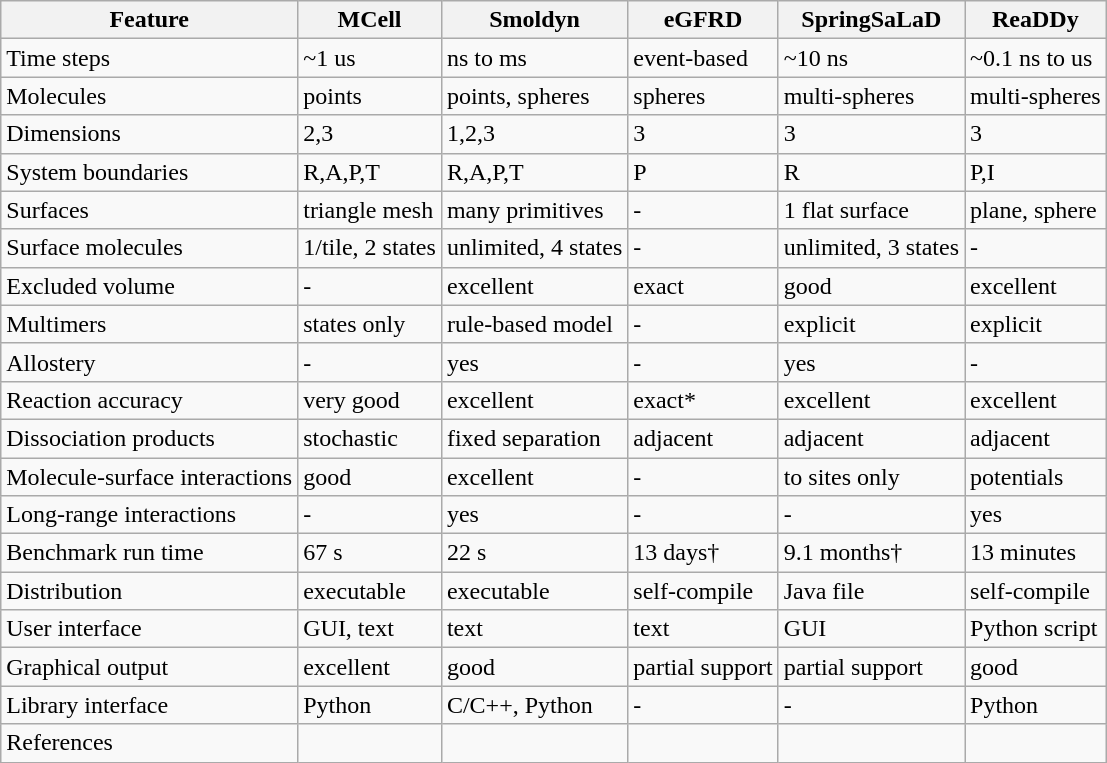<table class="wikitable">
<tr>
<th>Feature</th>
<th>MCell</th>
<th>Smoldyn</th>
<th>eGFRD</th>
<th>SpringSaLaD</th>
<th>ReaDDy</th>
</tr>
<tr>
<td>Time steps</td>
<td>~1 us</td>
<td>ns to ms</td>
<td>event-based</td>
<td>~10 ns</td>
<td>~0.1 ns to us</td>
</tr>
<tr>
<td>Molecules</td>
<td>points</td>
<td>points, spheres</td>
<td>spheres</td>
<td>multi-spheres</td>
<td>multi-spheres</td>
</tr>
<tr>
<td>Dimensions</td>
<td>2,3</td>
<td>1,2,3</td>
<td>3</td>
<td>3</td>
<td>3</td>
</tr>
<tr>
<td>System boundaries</td>
<td>R,A,P,T</td>
<td>R,A,P,T</td>
<td>P</td>
<td>R</td>
<td>P,I</td>
</tr>
<tr>
<td>Surfaces</td>
<td>triangle mesh</td>
<td>many primitives</td>
<td>-</td>
<td>1 flat surface</td>
<td>plane, sphere</td>
</tr>
<tr>
<td>Surface molecules</td>
<td>1/tile, 2 states</td>
<td>unlimited, 4 states</td>
<td>-</td>
<td>unlimited, 3 states</td>
<td>-</td>
</tr>
<tr>
<td>Excluded volume</td>
<td>-</td>
<td>excellent</td>
<td>exact</td>
<td>good</td>
<td>excellent</td>
</tr>
<tr>
<td>Multimers</td>
<td>states only</td>
<td>rule-based model</td>
<td>-</td>
<td>explicit</td>
<td>explicit</td>
</tr>
<tr>
<td>Allostery</td>
<td>-</td>
<td>yes</td>
<td>-</td>
<td>yes</td>
<td>-</td>
</tr>
<tr>
<td>Reaction accuracy</td>
<td>very good</td>
<td>excellent</td>
<td>exact*</td>
<td>excellent</td>
<td>excellent</td>
</tr>
<tr>
<td>Dissociation products</td>
<td>stochastic</td>
<td>fixed separation</td>
<td>adjacent</td>
<td>adjacent</td>
<td>adjacent</td>
</tr>
<tr>
<td>Molecule-surface interactions</td>
<td>good</td>
<td>excellent</td>
<td>-</td>
<td>to sites only</td>
<td>potentials</td>
</tr>
<tr>
<td>Long-range interactions</td>
<td>-</td>
<td>yes</td>
<td>-</td>
<td>-</td>
<td>yes</td>
</tr>
<tr>
<td>Benchmark run time</td>
<td>67 s</td>
<td>22 s</td>
<td>13 days†</td>
<td>9.1 months†</td>
<td>13 minutes</td>
</tr>
<tr>
<td>Distribution</td>
<td>executable</td>
<td>executable</td>
<td>self-compile</td>
<td>Java file</td>
<td>self-compile</td>
</tr>
<tr>
<td>User interface</td>
<td>GUI, text</td>
<td>text</td>
<td>text</td>
<td>GUI</td>
<td>Python script</td>
</tr>
<tr>
<td>Graphical output</td>
<td>excellent</td>
<td>good</td>
<td>partial support</td>
<td>partial support</td>
<td>good</td>
</tr>
<tr>
<td>Library interface</td>
<td>Python</td>
<td>C/C++, Python</td>
<td>-</td>
<td>-</td>
<td>Python</td>
</tr>
<tr>
<td>References</td>
<td><br></td>
<td></td>
<td></td>
<td></td>
<td></td>
</tr>
</table>
